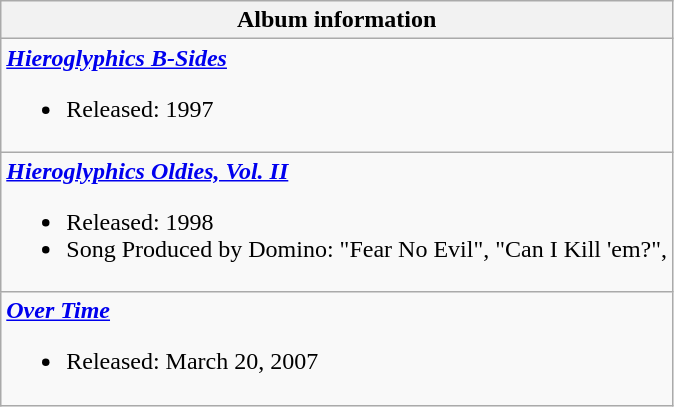<table class="wikitable">
<tr>
<th align="left">Album information</th>
</tr>
<tr>
<td align="left"><strong><em><a href='#'>Hieroglyphics B-Sides</a></em></strong><br><ul><li>Released: 1997</li></ul></td>
</tr>
<tr>
<td align="left"><strong><em><a href='#'>Hieroglyphics Oldies, Vol. II</a></em></strong><br><ul><li>Released: 1998</li><li>Song Produced by Domino:  "Fear No Evil", "Can I Kill 'em?",</li></ul></td>
</tr>
<tr>
<td align="left"><strong><em><a href='#'>Over Time</a></em></strong><br><ul><li>Released: March 20, 2007</li></ul></td>
</tr>
</table>
